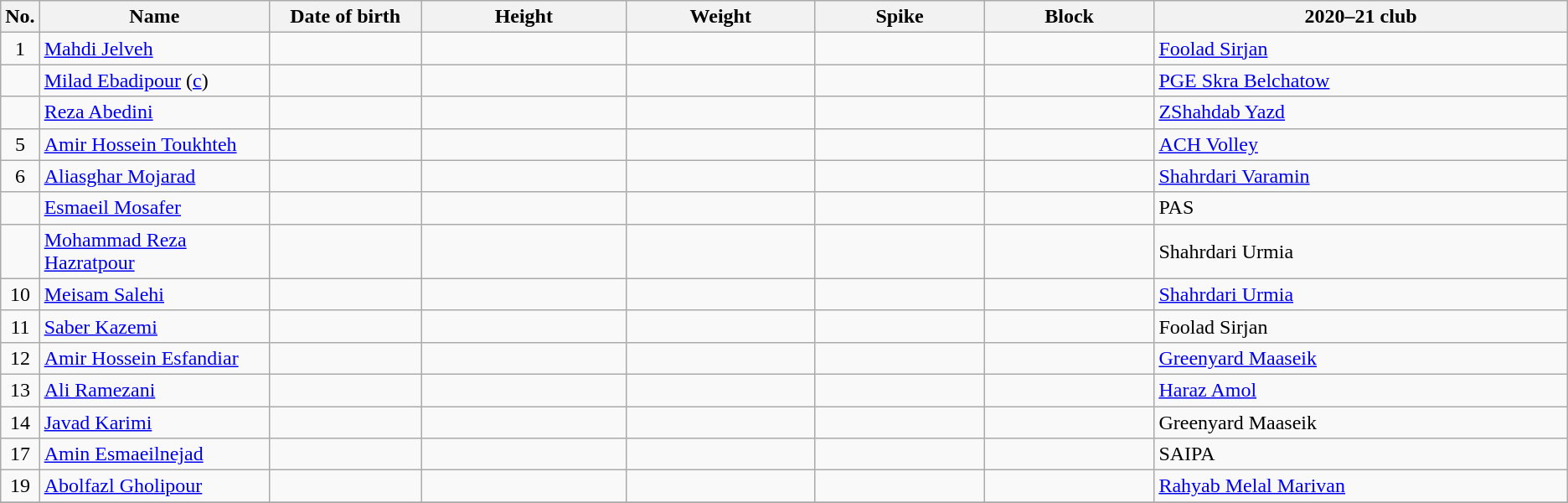<table class="wikitable sortable" style="text-align:center;">
<tr>
<th>No.</th>
<th style="width:12em">Name</th>
<th style="width:8em">Date of birth</th>
<th style="width:11em">Height</th>
<th style="width:10em">Weight</th>
<th style="width:9em">Spike</th>
<th style="width:9em">Block</th>
<th style="width:23em">2020–21 club</th>
</tr>
<tr>
<td>1</td>
<td align=left><a href='#'>Mahdi Jelveh</a></td>
<td align=right></td>
<td></td>
<td></td>
<td></td>
<td></td>
<td align=left> <a href='#'>Foolad Sirjan</a></td>
</tr>
<tr>
<td></td>
<td align=left><a href='#'>Milad Ebadipour</a> (<a href='#'>c</a>)</td>
<td align=right></td>
<td></td>
<td></td>
<td></td>
<td></td>
<td align=left> <a href='#'>PGE Skra Belchatow</a></td>
</tr>
<tr>
<td></td>
<td align=left><a href='#'>Reza Abedini</a></td>
<td align=right></td>
<td></td>
<td></td>
<td></td>
<td></td>
<td align=left> <a href='#'>ZShahdab Yazd</a></td>
</tr>
<tr>
<td>5</td>
<td align=left><a href='#'>Amir Hossein Toukhteh</a></td>
<td align=right></td>
<td></td>
<td></td>
<td></td>
<td></td>
<td align=left> <a href='#'>ACH Volley</a></td>
</tr>
<tr>
<td>6</td>
<td align=left><a href='#'>Aliasghar Mojarad</a></td>
<td align=right></td>
<td></td>
<td></td>
<td></td>
<td></td>
<td align=left> <a href='#'>Shahrdari Varamin</a></td>
</tr>
<tr>
<td></td>
<td align=left><a href='#'>Esmaeil Mosafer</a></td>
<td align=right></td>
<td></td>
<td></td>
<td></td>
<td></td>
<td align=left> PAS</td>
</tr>
<tr>
<td></td>
<td align=left><a href='#'>Mohammad Reza Hazratpour</a></td>
<td align=right></td>
<td></td>
<td></td>
<td></td>
<td></td>
<td align=left> Shahrdari Urmia</td>
</tr>
<tr>
<td>10</td>
<td align=left><a href='#'>Meisam Salehi</a></td>
<td align=right></td>
<td></td>
<td></td>
<td></td>
<td></td>
<td align=left> <a href='#'>Shahrdari Urmia</a></td>
</tr>
<tr>
<td>11</td>
<td align=left><a href='#'>Saber Kazemi</a></td>
<td align=right></td>
<td></td>
<td></td>
<td></td>
<td></td>
<td align=left> Foolad Sirjan</td>
</tr>
<tr>
<td>12</td>
<td align=left><a href='#'>Amir Hossein Esfandiar</a></td>
<td align=right></td>
<td></td>
<td></td>
<td></td>
<td></td>
<td align=left> <a href='#'>Greenyard Maaseik</a></td>
</tr>
<tr>
<td>13</td>
<td align=left><a href='#'>Ali Ramezani</a></td>
<td align=right></td>
<td></td>
<td></td>
<td></td>
<td></td>
<td align=left> <a href='#'>Haraz Amol</a></td>
</tr>
<tr>
<td>14</td>
<td align=left><a href='#'>Javad Karimi</a></td>
<td align=right></td>
<td></td>
<td></td>
<td></td>
<td></td>
<td align=left> Greenyard Maaseik</td>
</tr>
<tr>
<td>17</td>
<td align=left><a href='#'>Amin Esmaeilnejad</a></td>
<td align=right></td>
<td></td>
<td></td>
<td></td>
<td></td>
<td align=left> SAIPA</td>
</tr>
<tr>
<td>19</td>
<td align=left><a href='#'>Abolfazl Gholipour</a></td>
<td align=right></td>
<td></td>
<td></td>
<td></td>
<td></td>
<td align=left> <a href='#'>Rahyab Melal Marivan</a></td>
</tr>
<tr>
</tr>
</table>
